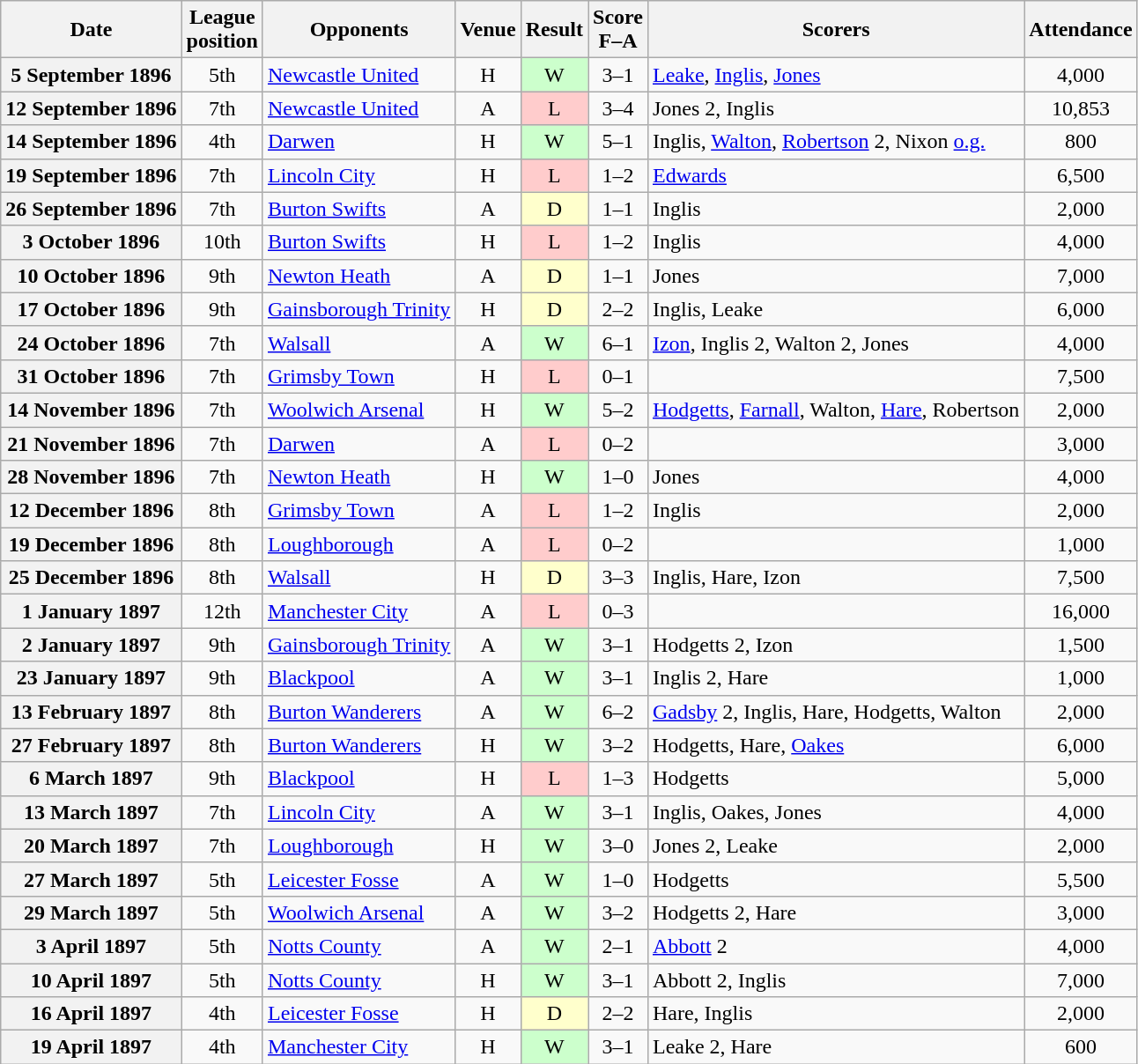<table class="wikitable plainrowheaders sortable" style=text-align:center>
<tr>
<th scope=col>Date</th>
<th scope=col data-sort-type=number>League<br>position</th>
<th scope=col>Opponents</th>
<th scope=col>Venue</th>
<th scope=col>Result</th>
<th scope=col>Score<br>F–A</th>
<th scope=col class="unsortable">Scorers</th>
<th scope=col>Attendance</th>
</tr>
<tr>
<th scope=row>5 September 1896</th>
<td>5th</td>
<td style=text-align:left><a href='#'>Newcastle United</a></td>
<td>H</td>
<td style=background:#cfc>W</td>
<td>3–1</td>
<td style=text-align:left><a href='#'>Leake</a>, <a href='#'>Inglis</a>, <a href='#'>Jones</a></td>
<td>4,000</td>
</tr>
<tr>
<th scope=row>12 September 1896</th>
<td>7th</td>
<td style=text-align:left><a href='#'>Newcastle United</a></td>
<td>A</td>
<td style=background:#fcc>L</td>
<td>3–4</td>
<td style=text-align:left>Jones 2, Inglis</td>
<td>10,853</td>
</tr>
<tr>
<th scope=row>14 September 1896</th>
<td>4th</td>
<td style=text-align:left><a href='#'>Darwen</a></td>
<td>H</td>
<td style=background:#cfc>W</td>
<td>5–1</td>
<td style=text-align:left>Inglis, <a href='#'>Walton</a>, <a href='#'>Robertson</a> 2, Nixon <a href='#'>o.g.</a></td>
<td>800</td>
</tr>
<tr>
<th scope=row>19 September 1896</th>
<td>7th</td>
<td style=text-align:left><a href='#'>Lincoln City</a></td>
<td>H</td>
<td style=background:#fcc>L</td>
<td>1–2</td>
<td style=text-align:left><a href='#'>Edwards</a></td>
<td>6,500</td>
</tr>
<tr>
<th scope=row>26 September 1896</th>
<td>7th</td>
<td style=text-align:left><a href='#'>Burton Swifts</a></td>
<td>A</td>
<td style=background:#ffc>D</td>
<td>1–1</td>
<td style=text-align:left>Inglis</td>
<td>2,000</td>
</tr>
<tr>
<th scope=row>3 October 1896</th>
<td>10th</td>
<td style=text-align:left><a href='#'>Burton Swifts</a></td>
<td>H</td>
<td style=background:#fcc>L</td>
<td>1–2</td>
<td style=text-align:left>Inglis</td>
<td>4,000</td>
</tr>
<tr>
<th scope=row>10 October 1896</th>
<td>9th</td>
<td style=text-align:left><a href='#'>Newton Heath</a></td>
<td>A</td>
<td style=background:#ffc>D</td>
<td>1–1</td>
<td style=text-align:left>Jones</td>
<td>7,000</td>
</tr>
<tr>
<th scope=row>17 October 1896</th>
<td>9th</td>
<td style=text-align:left><a href='#'>Gainsborough Trinity</a></td>
<td>H</td>
<td style=background:#ffc>D</td>
<td>2–2</td>
<td style=text-align:left>Inglis, Leake</td>
<td>6,000</td>
</tr>
<tr>
<th scope=row>24 October 1896</th>
<td>7th</td>
<td style=text-align:left><a href='#'>Walsall</a></td>
<td>A</td>
<td style=background:#cfc>W</td>
<td>6–1</td>
<td style=text-align:left><a href='#'>Izon</a>, Inglis 2, Walton 2, Jones</td>
<td>4,000</td>
</tr>
<tr>
<th scope=row>31 October 1896</th>
<td>7th</td>
<td style=text-align:left><a href='#'>Grimsby Town</a></td>
<td>H</td>
<td style=background:#fcc>L</td>
<td>0–1</td>
<td></td>
<td>7,500</td>
</tr>
<tr>
<th scope=row>14 November 1896</th>
<td>7th</td>
<td style=text-align:left><a href='#'>Woolwich Arsenal</a></td>
<td>H</td>
<td style=background:#cfc>W</td>
<td>5–2</td>
<td style=text-align:left><a href='#'>Hodgetts</a>, <a href='#'>Farnall</a>, Walton, <a href='#'>Hare</a>, Robertson</td>
<td>2,000</td>
</tr>
<tr>
<th scope=row>21 November 1896</th>
<td>7th</td>
<td style=text-align:left><a href='#'>Darwen</a></td>
<td>A</td>
<td style=background:#fcc>L</td>
<td>0–2</td>
<td></td>
<td>3,000</td>
</tr>
<tr>
<th scope=row>28 November 1896</th>
<td>7th</td>
<td style=text-align:left><a href='#'>Newton Heath</a></td>
<td>H</td>
<td style=background:#cfc>W</td>
<td>1–0</td>
<td style=text-align:left>Jones</td>
<td>4,000</td>
</tr>
<tr>
<th scope=row>12 December 1896</th>
<td>8th</td>
<td style=text-align:left><a href='#'>Grimsby Town</a></td>
<td>A</td>
<td style=background:#fcc>L</td>
<td>1–2</td>
<td style=text-align:left>Inglis</td>
<td>2,000</td>
</tr>
<tr>
<th scope=row>19 December 1896</th>
<td>8th</td>
<td style=text-align:left><a href='#'>Loughborough</a></td>
<td>A</td>
<td style=background:#fcc>L</td>
<td>0–2</td>
<td></td>
<td>1,000</td>
</tr>
<tr>
<th scope=row>25 December 1896</th>
<td>8th</td>
<td style=text-align:left><a href='#'>Walsall</a></td>
<td>H</td>
<td style=background:#ffc>D</td>
<td>3–3</td>
<td style=text-align:left>Inglis, Hare, Izon</td>
<td>7,500</td>
</tr>
<tr>
<th scope=row>1 January 1897</th>
<td>12th</td>
<td style=text-align:left><a href='#'>Manchester City</a></td>
<td>A</td>
<td style=background:#fcc>L</td>
<td>0–3</td>
<td></td>
<td>16,000</td>
</tr>
<tr>
<th scope=row>2 January 1897</th>
<td>9th</td>
<td style=text-align:left><a href='#'>Gainsborough Trinity</a></td>
<td>A</td>
<td style=background:#cfc>W</td>
<td>3–1</td>
<td style=text-align:left>Hodgetts 2, Izon</td>
<td>1,500</td>
</tr>
<tr>
<th scope=row>23 January 1897</th>
<td>9th</td>
<td style=text-align:left><a href='#'>Blackpool</a></td>
<td>A</td>
<td style=background:#cfc>W</td>
<td>3–1</td>
<td style=text-align:left>Inglis 2, Hare</td>
<td>1,000</td>
</tr>
<tr>
<th scope=row>13 February 1897</th>
<td>8th</td>
<td style=text-align:left><a href='#'>Burton Wanderers</a></td>
<td>A</td>
<td style=background:#cfc>W</td>
<td>6–2</td>
<td style=text-align:left><a href='#'>Gadsby</a> 2, Inglis, Hare, Hodgetts, Walton</td>
<td>2,000</td>
</tr>
<tr>
<th scope=row>27 February 1897</th>
<td>8th</td>
<td style=text-align:left><a href='#'>Burton Wanderers</a></td>
<td>H</td>
<td style=background:#cfc>W</td>
<td>3–2</td>
<td style=text-align:left>Hodgetts, Hare, <a href='#'>Oakes</a></td>
<td>6,000</td>
</tr>
<tr>
<th scope=row>6 March 1897</th>
<td>9th</td>
<td style=text-align:left><a href='#'>Blackpool</a></td>
<td>H</td>
<td style=background:#fcc>L</td>
<td>1–3</td>
<td style=text-align:left>Hodgetts</td>
<td>5,000</td>
</tr>
<tr>
<th scope=row>13 March 1897</th>
<td>7th</td>
<td style=text-align:left><a href='#'>Lincoln City</a></td>
<td>A</td>
<td style=background:#cfc>W</td>
<td>3–1</td>
<td style=text-align:left>Inglis, Oakes, Jones</td>
<td>4,000</td>
</tr>
<tr>
<th scope=row>20 March 1897</th>
<td>7th</td>
<td style=text-align:left><a href='#'>Loughborough</a></td>
<td>H</td>
<td style=background:#cfc>W</td>
<td>3–0</td>
<td style=text-align:left>Jones 2, Leake</td>
<td>2,000</td>
</tr>
<tr>
<th scope=row>27 March 1897</th>
<td>5th</td>
<td style=text-align:left><a href='#'>Leicester Fosse</a></td>
<td>A</td>
<td style=background:#cfc>W</td>
<td>1–0</td>
<td style=text-align:left>Hodgetts</td>
<td>5,500</td>
</tr>
<tr>
<th scope=row>29 March 1897</th>
<td>5th</td>
<td style=text-align:left><a href='#'>Woolwich Arsenal</a></td>
<td>A</td>
<td style=background:#cfc>W</td>
<td>3–2</td>
<td style=text-align:left>Hodgetts 2, Hare</td>
<td>3,000</td>
</tr>
<tr>
<th scope=row>3 April 1897</th>
<td>5th</td>
<td style=text-align:left><a href='#'>Notts County</a></td>
<td>A</td>
<td style=background:#cfc>W</td>
<td>2–1</td>
<td style=text-align:left><a href='#'>Abbott</a> 2</td>
<td>4,000</td>
</tr>
<tr>
<th scope=row>10 April 1897</th>
<td>5th</td>
<td style=text-align:left><a href='#'>Notts County</a></td>
<td>H</td>
<td style=background:#cfc>W</td>
<td>3–1</td>
<td style=text-align:left>Abbott 2, Inglis</td>
<td>7,000</td>
</tr>
<tr>
<th scope=row>16 April 1897</th>
<td>4th</td>
<td style=text-align:left><a href='#'>Leicester Fosse</a></td>
<td>H</td>
<td style=background:#ffc>D</td>
<td>2–2</td>
<td style=text-align:left>Hare, Inglis</td>
<td>2,000</td>
</tr>
<tr>
<th scope=row>19 April 1897</th>
<td>4th</td>
<td style=text-align:left><a href='#'>Manchester City</a></td>
<td>H</td>
<td style=background:#cfc>W</td>
<td>3–1</td>
<td style=text-align:left>Leake 2, Hare</td>
<td>600</td>
</tr>
</table>
